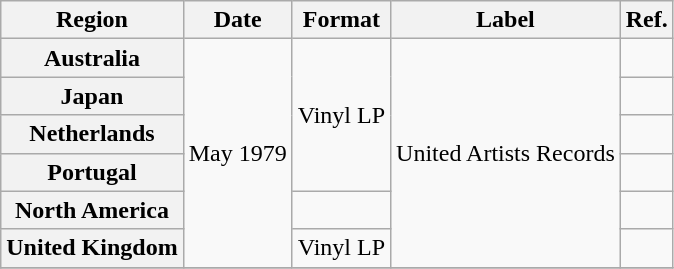<table class="wikitable plainrowheaders">
<tr>
<th scope="col">Region</th>
<th scope="col">Date</th>
<th scope="col">Format</th>
<th scope="col">Label</th>
<th scope="col">Ref.</th>
</tr>
<tr>
<th scope="row">Australia</th>
<td rowspan="6">May 1979</td>
<td rowspan="4">Vinyl LP</td>
<td rowspan="6">United Artists Records</td>
<td></td>
</tr>
<tr>
<th scope="row">Japan</th>
<td></td>
</tr>
<tr>
<th scope="row">Netherlands</th>
<td></td>
</tr>
<tr>
<th scope="row">Portugal</th>
<td></td>
</tr>
<tr>
<th scope="row">North America</th>
<td></td>
<td></td>
</tr>
<tr>
<th scope="row">United Kingdom</th>
<td>Vinyl LP</td>
<td></td>
</tr>
<tr>
</tr>
</table>
